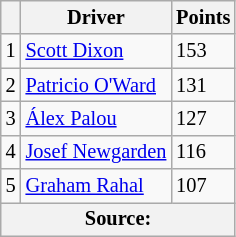<table class="wikitable" style="font-size: 85%;">
<tr>
<th scope="col"></th>
<th scope="col">Driver</th>
<th scope="col">Points</th>
</tr>
<tr>
<td align="center">1</td>
<td> <a href='#'>Scott Dixon</a></td>
<td align="left">153</td>
</tr>
<tr>
<td align="center">2</td>
<td> <a href='#'>Patricio O'Ward</a></td>
<td align="left">131</td>
</tr>
<tr>
<td align="center">3</td>
<td> <a href='#'>Álex Palou</a></td>
<td align="left">127</td>
</tr>
<tr>
<td align="center">4</td>
<td> <a href='#'>Josef Newgarden</a></td>
<td align="left">116</td>
</tr>
<tr>
<td align="center">5</td>
<td> <a href='#'>Graham Rahal</a></td>
<td align="left">107</td>
</tr>
<tr>
<th colspan=4>Source:</th>
</tr>
</table>
